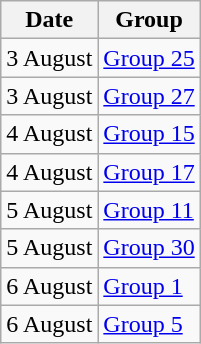<table class="wikitable">
<tr>
<th>Date</th>
<th>Group</th>
</tr>
<tr>
<td style="text-align:right;">3 August</td>
<td style="text-align:left;"><a href='#'>Group 25</a></td>
</tr>
<tr>
<td style="text-align:right;">3 August</td>
<td style="text-align:left;"><a href='#'>Group 27</a></td>
</tr>
<tr>
<td style="text-align:right;">4 August</td>
<td style="text-align:left;"><a href='#'>Group 15</a></td>
</tr>
<tr>
<td style="text-align:right;">4 August</td>
<td style="text-align:left;"><a href='#'>Group 17</a></td>
</tr>
<tr>
<td style="text-align:right;">5 August</td>
<td style="text-align:left;"><a href='#'>Group 11</a></td>
</tr>
<tr>
<td style="text-align:right;">5 August</td>
<td style="text-align:left;"><a href='#'>Group 30</a></td>
</tr>
<tr>
<td style="text-align:right;">6 August</td>
<td style="text-align:left;"><a href='#'>Group 1</a></td>
</tr>
<tr>
<td style="text-align:right;">6 August</td>
<td style="text-align:left;"><a href='#'>Group 5</a></td>
</tr>
</table>
